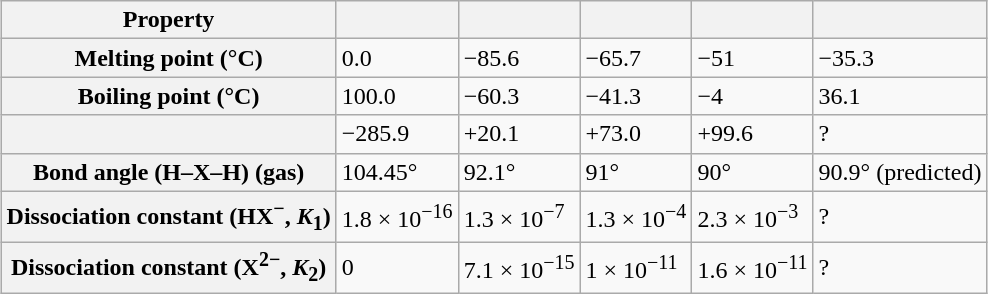<table class="wikitable" style="margin: 1em auto 1em auto">
<tr>
<th>Property</th>
<th></th>
<th></th>
<th></th>
<th></th>
<th></th>
</tr>
<tr>
<th>Melting point (°C)</th>
<td>0.0</td>
<td>−85.6</td>
<td>−65.7</td>
<td>−51</td>
<td>−35.3</td>
</tr>
<tr>
<th>Boiling point (°C)</th>
<td>100.0</td>
<td>−60.3</td>
<td>−41.3</td>
<td>−4</td>
<td>36.1</td>
</tr>
<tr>
<th></th>
<td>−285.9</td>
<td>+20.1</td>
<td>+73.0</td>
<td>+99.6</td>
<td>?</td>
</tr>
<tr>
<th>Bond angle (H–X–H) (gas)</th>
<td>104.45°</td>
<td>92.1°</td>
<td>91°</td>
<td>90°</td>
<td>90.9° (predicted)</td>
</tr>
<tr>
<th>Dissociation constant (HX<sup>−</sup>, <em>K</em><sub>1</sub>)</th>
<td>1.8 × 10<sup>−16</sup></td>
<td>1.3 × 10<sup>−7</sup></td>
<td>1.3 × 10<sup>−4</sup></td>
<td>2.3 × 10<sup>−3</sup></td>
<td>?</td>
</tr>
<tr>
<th>Dissociation constant (X<sup>2−</sup>, <em>K</em><sub>2</sub>)</th>
<td>0</td>
<td>7.1 × 10<sup>−15</sup></td>
<td>1 × 10<sup>−11</sup></td>
<td>1.6 × 10<sup>−11</sup></td>
<td>?</td>
</tr>
</table>
